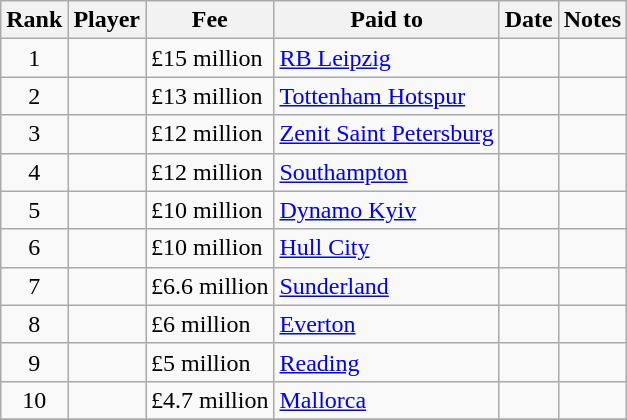<table class="wikitable sortable">
<tr>
<th>Rank</th>
<th>Player</th>
<th>Fee</th>
<th>Paid to</th>
<th>Date</th>
<th class=unsortable>Notes</th>
</tr>
<tr>
<td style="text-align:center;">1</td>
<td style="text-align:left;"> </td>
<td>£15 million</td>
<td> <a href='#'>RB Leipzig</a></td>
<td></td>
<td align=center></td>
</tr>
<tr>
<td style="text-align:center;">2</td>
<td style="text-align:left;"> </td>
<td>£13 million</td>
<td> <a href='#'>Tottenham Hotspur</a></td>
<td></td>
<td align=center></td>
</tr>
<tr>
<td style="text-align:center;">3</td>
<td style="text-align:left;"> </td>
<td>£12 million</td>
<td> <a href='#'>Zenit Saint Petersburg</a></td>
<td></td>
<td align=center></td>
</tr>
<tr>
<td style="text-align:center;">4</td>
<td style="text-align:left;"> </td>
<td>£12 million</td>
<td> <a href='#'>Southampton</a></td>
<td></td>
<td align=center></td>
</tr>
<tr>
<td style="text-align:center;">5</td>
<td style="text-align:left;"> </td>
<td>£10 million</td>
<td> <a href='#'>Dynamo Kyiv</a></td>
<td></td>
<td align=center></td>
</tr>
<tr>
<td style="text-align:center;">6</td>
<td style="text-align:left;"> </td>
<td>£10 million</td>
<td> <a href='#'>Hull City</a></td>
<td></td>
<td align=center></td>
</tr>
<tr>
<td style="text-align:center;">7</td>
<td style="text-align:left;"> </td>
<td>£6.6 million</td>
<td> <a href='#'>Sunderland</a></td>
<td></td>
<td align=center></td>
</tr>
<tr>
<td style="text-align:center;">8</td>
<td style="text-align:left;"> </td>
<td>£6 million</td>
<td> <a href='#'>Everton</a></td>
<td></td>
<td align=center></td>
</tr>
<tr>
<td style="text-align:center;">9</td>
<td style="text-align:left;"> </td>
<td>£5 million</td>
<td> <a href='#'>Reading</a></td>
<td></td>
<td align=center></td>
</tr>
<tr>
<td style="text-align:center;">10</td>
<td style="text-align:left;"> </td>
<td>£4.7 million</td>
<td> <a href='#'>Mallorca</a></td>
<td></td>
<td align=center></td>
</tr>
<tr>
</tr>
</table>
